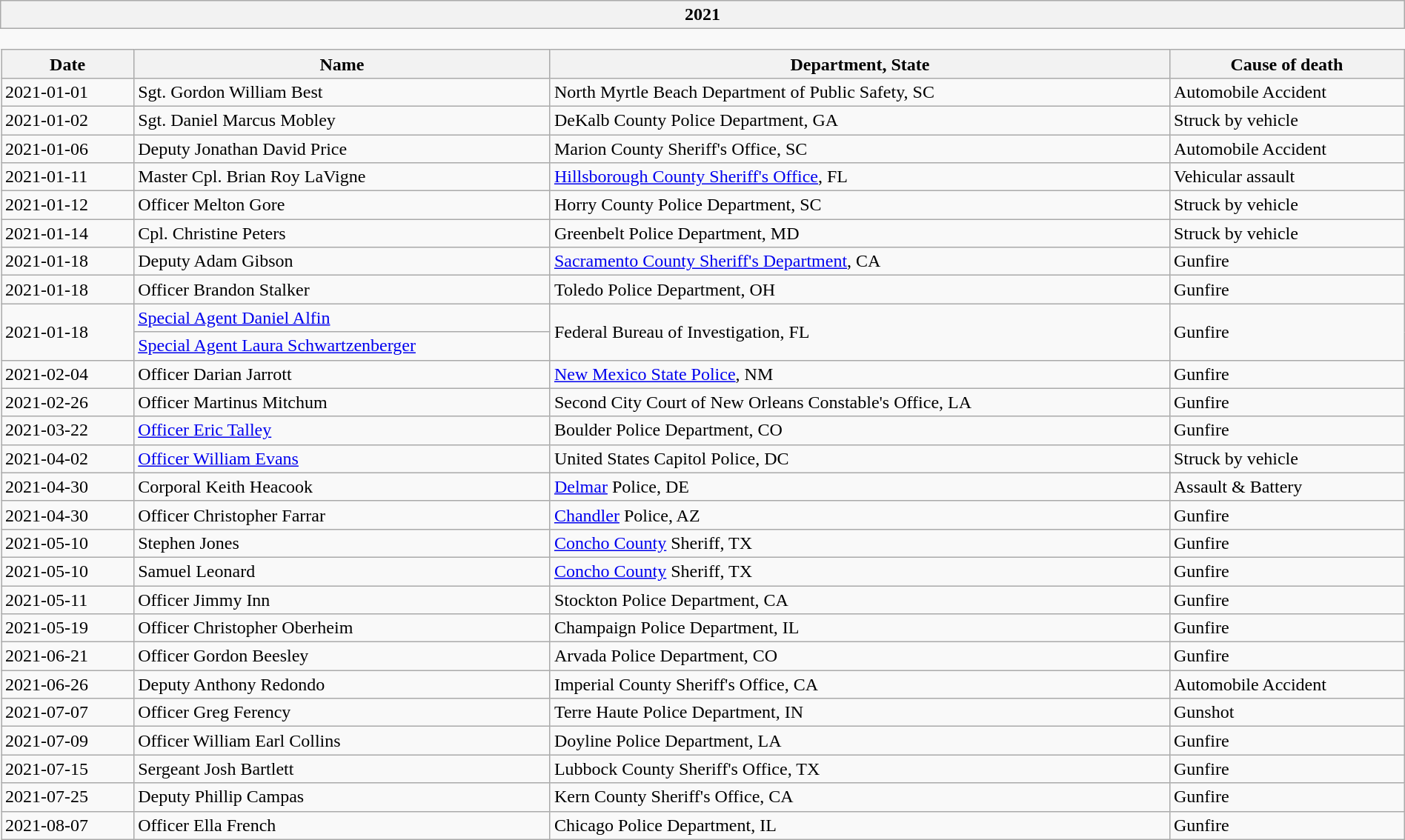<table class="wikitable collapsible collapsed" style="border:none;width:100%">
<tr>
<th scope="col">2021</th>
</tr>
<tr>
<td style="padding:0;border:none"><br><table class="wikitable sortable" border="1" style="margin:0;width:100%">
<tr>
<th>Date</th>
<th>Name</th>
<th>Department, State</th>
<th>Cause of death</th>
</tr>
<tr>
<td>2021-01-01</td>
<td>Sgt. Gordon William Best</td>
<td>North Myrtle Beach Department of Public Safety, SC</td>
<td>Automobile Accident</td>
</tr>
<tr>
<td>2021-01-02</td>
<td>Sgt. Daniel Marcus Mobley</td>
<td>DeKalb County Police Department, GA</td>
<td>Struck by vehicle</td>
</tr>
<tr>
<td>2021-01-06</td>
<td>Deputy Jonathan David Price</td>
<td>Marion County Sheriff's Office, SC</td>
<td>Automobile Accident</td>
</tr>
<tr>
<td>2021-01-11</td>
<td>Master Cpl. Brian Roy LaVigne</td>
<td><a href='#'>Hillsborough County Sheriff's Office</a>, FL</td>
<td>Vehicular assault</td>
</tr>
<tr>
<td>2021-01-12</td>
<td>Officer Melton Gore</td>
<td>Horry County Police Department, SC</td>
<td>Struck by vehicle</td>
</tr>
<tr>
<td>2021-01-14</td>
<td>Cpl. Christine Peters</td>
<td>Greenbelt Police Department, MD</td>
<td>Struck by vehicle</td>
</tr>
<tr>
<td>2021-01-18</td>
<td>Deputy Adam Gibson</td>
<td><a href='#'>Sacramento County Sheriff's Department</a>, CA</td>
<td>Gunfire</td>
</tr>
<tr>
<td>2021-01-18</td>
<td>Officer Brandon Stalker</td>
<td>Toledo Police Department, OH</td>
<td>Gunfire</td>
</tr>
<tr>
<td rowspan=2>2021-01-18</td>
<td><a href='#'>Special Agent Daniel Alfin</a></td>
<td rowspan=2>Federal Bureau of Investigation, FL</td>
<td rowspan=2>Gunfire</td>
</tr>
<tr>
<td><a href='#'>Special Agent Laura Schwartzenberger</a></td>
</tr>
<tr>
<td>2021-02-04</td>
<td>Officer Darian Jarrott</td>
<td><a href='#'>New Mexico State Police</a>, NM</td>
<td>Gunfire</td>
</tr>
<tr>
<td>2021-02-26</td>
<td>Officer Martinus Mitchum</td>
<td>Second City Court of New Orleans Constable's Office, LA</td>
<td>Gunfire</td>
</tr>
<tr>
<td>2021-03-22</td>
<td><a href='#'>Officer Eric Talley</a></td>
<td>Boulder Police Department, CO</td>
<td>Gunfire</td>
</tr>
<tr>
<td>2021-04-02</td>
<td><a href='#'>Officer William Evans</a></td>
<td>United States Capitol Police, DC</td>
<td>Struck by vehicle</td>
</tr>
<tr>
<td>2021-04-30</td>
<td>Corporal Keith Heacook</td>
<td><a href='#'>Delmar</a> Police, DE</td>
<td>Assault & Battery</td>
</tr>
<tr>
<td>2021-04-30</td>
<td>Officer Christopher Farrar</td>
<td><a href='#'>Chandler</a> Police, AZ</td>
<td>Gunfire</td>
</tr>
<tr>
<td>2021-05-10</td>
<td>Stephen Jones</td>
<td><a href='#'>Concho County</a> Sheriff, TX</td>
<td>Gunfire</td>
</tr>
<tr>
<td>2021-05-10</td>
<td>Samuel Leonard</td>
<td><a href='#'>Concho County</a> Sheriff, TX</td>
<td>Gunfire</td>
</tr>
<tr>
<td>2021-05-11</td>
<td>Officer Jimmy Inn</td>
<td>Stockton Police Department, CA</td>
<td>Gunfire</td>
</tr>
<tr>
<td>2021-05-19</td>
<td>Officer Christopher Oberheim</td>
<td>Champaign Police Department, IL</td>
<td>Gunfire</td>
</tr>
<tr>
<td>2021-06-21</td>
<td>Officer Gordon Beesley</td>
<td>Arvada Police Department, CO</td>
<td>Gunfire</td>
</tr>
<tr>
<td>2021-06-26</td>
<td>Deputy Anthony Redondo</td>
<td>Imperial County Sheriff's Office, CA</td>
<td>Automobile Accident</td>
</tr>
<tr>
<td>2021-07-07</td>
<td>Officer Greg Ferency</td>
<td>Terre Haute Police Department, IN</td>
<td>Gunshot</td>
</tr>
<tr>
<td>2021-07-09</td>
<td>Officer William Earl Collins</td>
<td>Doyline Police Department, LA</td>
<td>Gunfire</td>
</tr>
<tr>
<td>2021-07-15</td>
<td>Sergeant Josh Bartlett</td>
<td>Lubbock County Sheriff's Office, TX</td>
<td>Gunfire</td>
</tr>
<tr>
<td>2021-07-25</td>
<td>Deputy Phillip Campas</td>
<td>Kern County Sheriff's Office, CA</td>
<td>Gunfire</td>
</tr>
<tr>
<td>2021-08-07</td>
<td>Officer Ella French</td>
<td>Chicago Police Department, IL</td>
<td>Gunfire</td>
</tr>
</table>
</td>
</tr>
</table>
